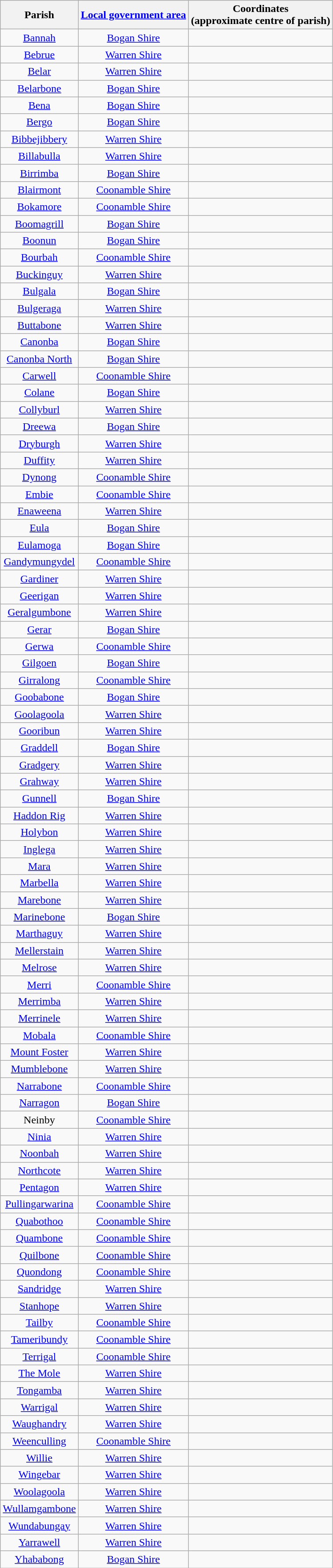<table class="wikitable" style="text-align:center">
<tr>
<th>Parish</th>
<th><a href='#'>Local government area</a></th>
<th>Coordinates<br>(approximate centre of parish)</th>
</tr>
<tr>
<td><a href='#'>Bannah</a></td>
<td><a href='#'>Bogan Shire</a></td>
<td></td>
</tr>
<tr>
<td><a href='#'>Bebrue</a></td>
<td><a href='#'>Warren Shire</a></td>
<td></td>
</tr>
<tr>
<td><a href='#'>Belar</a></td>
<td><a href='#'>Warren Shire</a></td>
<td></td>
</tr>
<tr>
<td><a href='#'>Belarbone</a></td>
<td><a href='#'>Bogan Shire</a></td>
<td></td>
</tr>
<tr>
<td><a href='#'>Bena</a></td>
<td><a href='#'>Bogan Shire</a></td>
<td></td>
</tr>
<tr>
<td><a href='#'>Bergo</a></td>
<td><a href='#'>Bogan Shire</a></td>
<td></td>
</tr>
<tr>
<td><a href='#'>Bibbejibbery</a></td>
<td><a href='#'>Warren Shire</a></td>
<td></td>
</tr>
<tr>
<td><a href='#'>Billabulla</a></td>
<td><a href='#'>Warren Shire</a></td>
<td></td>
</tr>
<tr>
<td><a href='#'>Birrimba</a></td>
<td><a href='#'>Bogan Shire</a></td>
<td></td>
</tr>
<tr>
<td><a href='#'>Blairmont</a></td>
<td><a href='#'>Coonamble Shire</a></td>
<td></td>
</tr>
<tr>
<td><a href='#'>Bokamore</a></td>
<td><a href='#'>Coonamble Shire</a></td>
<td></td>
</tr>
<tr>
<td><a href='#'>Boomagrill</a></td>
<td><a href='#'>Bogan Shire</a></td>
<td></td>
</tr>
<tr>
<td><a href='#'>Boonun</a></td>
<td><a href='#'>Bogan Shire</a></td>
<td></td>
</tr>
<tr>
<td><a href='#'>Bourbah</a></td>
<td><a href='#'>Coonamble Shire</a></td>
<td></td>
</tr>
<tr>
<td><a href='#'>Buckinguy</a></td>
<td><a href='#'>Warren Shire</a></td>
<td></td>
</tr>
<tr>
<td><a href='#'>Bulgala</a></td>
<td><a href='#'>Bogan Shire</a></td>
<td></td>
</tr>
<tr>
<td><a href='#'>Bulgeraga</a></td>
<td><a href='#'>Warren Shire</a></td>
<td></td>
</tr>
<tr>
<td><a href='#'>Buttabone</a></td>
<td><a href='#'>Warren Shire</a></td>
<td></td>
</tr>
<tr>
<td><a href='#'>Canonba</a></td>
<td><a href='#'>Bogan Shire</a></td>
<td></td>
</tr>
<tr>
<td><a href='#'>Canonba North</a></td>
<td><a href='#'>Bogan Shire</a></td>
<td></td>
</tr>
<tr>
<td><a href='#'>Carwell</a></td>
<td><a href='#'>Coonamble Shire</a></td>
<td></td>
</tr>
<tr>
<td><a href='#'>Colane</a></td>
<td><a href='#'>Bogan Shire</a></td>
<td></td>
</tr>
<tr>
<td><a href='#'>Collyburl</a></td>
<td><a href='#'>Warren Shire</a></td>
<td></td>
</tr>
<tr>
<td><a href='#'>Dreewa</a></td>
<td><a href='#'>Bogan Shire</a></td>
<td></td>
</tr>
<tr>
<td><a href='#'>Dryburgh</a></td>
<td><a href='#'>Warren Shire</a></td>
<td></td>
</tr>
<tr>
<td><a href='#'>Duffity</a></td>
<td><a href='#'>Warren Shire</a></td>
<td></td>
</tr>
<tr>
<td><a href='#'>Dynong</a></td>
<td><a href='#'>Coonamble Shire</a></td>
<td></td>
</tr>
<tr>
<td><a href='#'>Embie</a></td>
<td><a href='#'>Coonamble Shire</a></td>
<td></td>
</tr>
<tr>
<td><a href='#'>Enaweena</a></td>
<td><a href='#'>Warren Shire</a></td>
<td></td>
</tr>
<tr>
<td><a href='#'>Eula</a></td>
<td><a href='#'>Bogan Shire</a></td>
<td></td>
</tr>
<tr>
<td><a href='#'>Eulamoga</a></td>
<td><a href='#'>Bogan Shire</a></td>
<td></td>
</tr>
<tr>
<td><a href='#'>Gandymungydel</a></td>
<td><a href='#'>Coonamble Shire</a></td>
<td></td>
</tr>
<tr>
<td><a href='#'>Gardiner</a></td>
<td><a href='#'>Warren Shire</a></td>
<td></td>
</tr>
<tr>
<td><a href='#'>Geerigan</a></td>
<td><a href='#'>Warren Shire</a></td>
<td></td>
</tr>
<tr>
<td><a href='#'>Geralgumbone</a></td>
<td><a href='#'>Warren Shire</a></td>
<td></td>
</tr>
<tr>
<td><a href='#'>Gerar</a></td>
<td><a href='#'>Bogan Shire</a></td>
<td></td>
</tr>
<tr>
<td><a href='#'>Gerwa</a></td>
<td><a href='#'>Coonamble Shire</a></td>
<td></td>
</tr>
<tr>
<td><a href='#'>Gilgoen</a></td>
<td><a href='#'>Bogan Shire</a></td>
<td></td>
</tr>
<tr>
<td><a href='#'>Girralong</a></td>
<td><a href='#'>Coonamble Shire</a></td>
<td></td>
</tr>
<tr>
<td><a href='#'>Goobabone</a></td>
<td><a href='#'>Bogan Shire</a></td>
<td></td>
</tr>
<tr>
<td><a href='#'>Goolagoola</a></td>
<td><a href='#'>Warren Shire</a></td>
<td></td>
</tr>
<tr>
<td><a href='#'>Gooribun</a></td>
<td><a href='#'>Warren Shire</a></td>
<td></td>
</tr>
<tr>
<td><a href='#'>Graddell</a></td>
<td><a href='#'>Bogan Shire</a></td>
<td></td>
</tr>
<tr>
<td><a href='#'>Gradgery</a></td>
<td><a href='#'>Warren Shire</a></td>
<td></td>
</tr>
<tr>
<td><a href='#'>Grahway</a></td>
<td><a href='#'>Warren Shire</a></td>
<td></td>
</tr>
<tr>
<td><a href='#'>Gunnell</a></td>
<td><a href='#'>Bogan Shire</a></td>
<td></td>
</tr>
<tr>
<td><a href='#'>Haddon Rig</a></td>
<td><a href='#'>Warren Shire</a></td>
<td></td>
</tr>
<tr>
<td><a href='#'>Holybon</a></td>
<td><a href='#'>Warren Shire</a></td>
<td></td>
</tr>
<tr>
<td><a href='#'>Inglega</a></td>
<td><a href='#'>Warren Shire</a></td>
<td></td>
</tr>
<tr>
<td><a href='#'>Mara</a></td>
<td><a href='#'>Warren Shire</a></td>
<td></td>
</tr>
<tr>
<td><a href='#'>Marbella</a></td>
<td><a href='#'>Warren Shire</a></td>
<td></td>
</tr>
<tr>
<td><a href='#'>Marebone</a></td>
<td><a href='#'>Warren Shire</a></td>
<td></td>
</tr>
<tr>
<td><a href='#'>Marinebone</a></td>
<td><a href='#'>Bogan Shire</a></td>
<td></td>
</tr>
<tr>
<td><a href='#'>Marthaguy</a></td>
<td><a href='#'>Warren Shire</a></td>
<td></td>
</tr>
<tr>
<td><a href='#'>Mellerstain</a></td>
<td><a href='#'>Warren Shire</a></td>
<td></td>
</tr>
<tr>
<td><a href='#'>Melrose</a></td>
<td><a href='#'>Warren Shire</a></td>
<td></td>
</tr>
<tr>
<td><a href='#'>Merri</a></td>
<td><a href='#'>Coonamble Shire</a></td>
<td></td>
</tr>
<tr>
<td><a href='#'>Merrimba</a></td>
<td><a href='#'>Warren Shire</a></td>
<td></td>
</tr>
<tr>
<td><a href='#'>Merrinele</a></td>
<td><a href='#'>Warren Shire</a></td>
<td></td>
</tr>
<tr>
<td><a href='#'>Mobala</a></td>
<td><a href='#'>Coonamble Shire</a></td>
<td></td>
</tr>
<tr>
<td><a href='#'>Mount Foster</a></td>
<td><a href='#'>Warren Shire</a></td>
<td></td>
</tr>
<tr>
<td><a href='#'>Mumblebone</a></td>
<td><a href='#'>Warren Shire</a></td>
<td></td>
</tr>
<tr>
<td><a href='#'>Narrabone</a></td>
<td><a href='#'>Coonamble Shire</a></td>
<td></td>
</tr>
<tr>
<td><a href='#'>Narragon</a></td>
<td><a href='#'>Bogan Shire</a></td>
<td></td>
</tr>
<tr>
<td>Neinby</td>
<td><a href='#'>Coonamble Shire</a></td>
<td></td>
</tr>
<tr>
<td><a href='#'>Ninia</a></td>
<td><a href='#'>Warren Shire</a></td>
<td></td>
</tr>
<tr>
<td><a href='#'>Noonbah</a></td>
<td><a href='#'>Warren Shire</a></td>
<td></td>
</tr>
<tr>
<td><a href='#'>Northcote</a></td>
<td><a href='#'>Warren Shire</a></td>
<td></td>
</tr>
<tr>
<td><a href='#'>Pentagon</a></td>
<td><a href='#'>Warren Shire</a></td>
<td></td>
</tr>
<tr>
<td><a href='#'>Pullingarwarina</a></td>
<td><a href='#'>Coonamble Shire</a></td>
<td></td>
</tr>
<tr>
<td><a href='#'>Quabothoo</a></td>
<td><a href='#'>Coonamble Shire</a></td>
<td></td>
</tr>
<tr>
<td><a href='#'>Quambone</a></td>
<td><a href='#'>Coonamble Shire</a></td>
<td></td>
</tr>
<tr>
<td><a href='#'>Quilbone</a></td>
<td><a href='#'>Coonamble Shire</a></td>
<td></td>
</tr>
<tr>
<td><a href='#'>Quondong</a></td>
<td><a href='#'>Coonamble Shire</a></td>
<td></td>
</tr>
<tr>
<td><a href='#'>Sandridge</a></td>
<td><a href='#'>Warren Shire</a></td>
<td></td>
</tr>
<tr>
<td><a href='#'>Stanhope</a></td>
<td><a href='#'>Warren Shire</a></td>
<td></td>
</tr>
<tr>
<td><a href='#'>Tailby</a></td>
<td><a href='#'>Coonamble Shire</a></td>
<td></td>
</tr>
<tr>
<td><a href='#'>Tameribundy</a></td>
<td><a href='#'>Coonamble Shire</a></td>
<td></td>
</tr>
<tr>
<td><a href='#'>Terrigal</a></td>
<td><a href='#'>Coonamble Shire</a></td>
<td></td>
</tr>
<tr>
<td><a href='#'>The Mole</a></td>
<td><a href='#'>Warren Shire</a></td>
<td></td>
</tr>
<tr>
<td><a href='#'>Tongamba</a></td>
<td><a href='#'>Warren Shire</a></td>
<td></td>
</tr>
<tr>
<td><a href='#'>Warrigal</a></td>
<td><a href='#'>Warren Shire</a></td>
<td></td>
</tr>
<tr>
<td><a href='#'>Waughandry</a></td>
<td><a href='#'>Warren Shire</a></td>
<td></td>
</tr>
<tr>
<td><a href='#'>Weenculling</a></td>
<td><a href='#'>Coonamble Shire</a></td>
<td></td>
</tr>
<tr>
<td><a href='#'>Willie</a></td>
<td><a href='#'>Warren Shire</a></td>
<td></td>
</tr>
<tr>
<td><a href='#'>Wingebar</a></td>
<td><a href='#'>Warren Shire</a></td>
<td></td>
</tr>
<tr>
<td><a href='#'>Woolagoola</a></td>
<td><a href='#'>Warren Shire</a></td>
<td></td>
</tr>
<tr>
<td><a href='#'>Wullamgambone</a></td>
<td><a href='#'>Warren Shire</a></td>
<td></td>
</tr>
<tr>
<td><a href='#'>Wundabungay</a></td>
<td><a href='#'>Warren Shire</a></td>
<td></td>
</tr>
<tr>
<td><a href='#'>Yarrawell</a></td>
<td><a href='#'>Warren Shire</a></td>
<td></td>
</tr>
<tr>
<td><a href='#'>Yhababong</a></td>
<td><a href='#'>Bogan Shire</a></td>
<td></td>
</tr>
</table>
